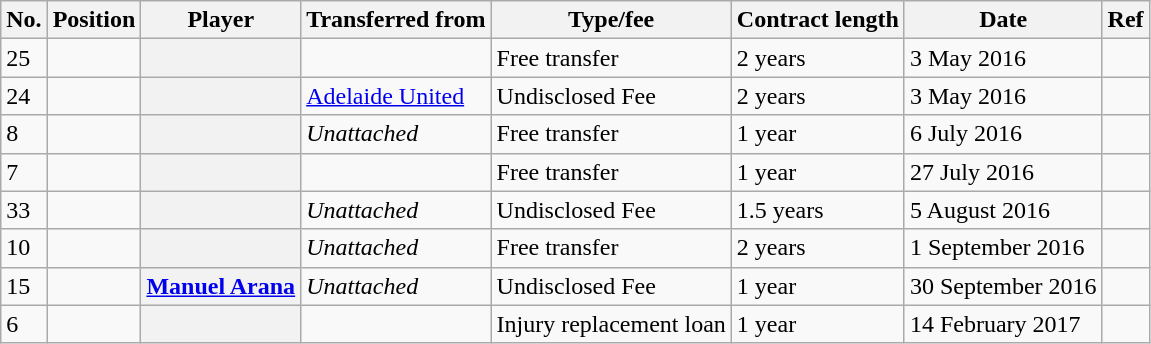<table class="wikitable plainrowheaders sortable" style="text-align:center; text-align:left">
<tr>
<th scope="col">No.</th>
<th scope="col">Position</th>
<th scope="col">Player</th>
<th scope="col">Transferred from</th>
<th scope="col">Type/fee</th>
<th scope="col">Contract length</th>
<th scope="col">Date</th>
<th scope="col" class="unsortable">Ref</th>
</tr>
<tr>
<td>25</td>
<td></td>
<th scope="row"></th>
<td></td>
<td>Free transfer</td>
<td>2 years</td>
<td>3 May 2016</td>
<td></td>
</tr>
<tr>
<td>24</td>
<td></td>
<th scope="row"></th>
<td><a href='#'>Adelaide United</a></td>
<td>Undisclosed Fee</td>
<td>2 years</td>
<td>3 May 2016</td>
<td></td>
</tr>
<tr>
<td>8</td>
<td></td>
<th scope="row"></th>
<td><em>Unattached</em></td>
<td>Free transfer</td>
<td>1 year</td>
<td>6 July 2016</td>
<td></td>
</tr>
<tr>
<td>7</td>
<td></td>
<th scope="row"></th>
<td></td>
<td>Free transfer</td>
<td>1 year</td>
<td>27 July 2016</td>
<td></td>
</tr>
<tr>
<td>33</td>
<td></td>
<th scope="row"></th>
<td><em>Unattached</em></td>
<td>Undisclosed Fee</td>
<td>1.5 years</td>
<td>5 August 2016</td>
<td></td>
</tr>
<tr>
<td>10</td>
<td></td>
<th scope="row"></th>
<td><em>Unattached</em></td>
<td>Free transfer</td>
<td>2 years</td>
<td>1 September 2016</td>
<td></td>
</tr>
<tr>
<td>15</td>
<td></td>
<th scope="row"> <a href='#'>Manuel Arana</a></th>
<td><em>Unattached</em></td>
<td>Undisclosed Fee</td>
<td>1 year</td>
<td>30 September 2016</td>
<td></td>
</tr>
<tr>
<td>6</td>
<td></td>
<th scope="row"></th>
<td></td>
<td>Injury replacement loan</td>
<td>1 year</td>
<td>14 February 2017</td>
<td></td>
</tr>
</table>
